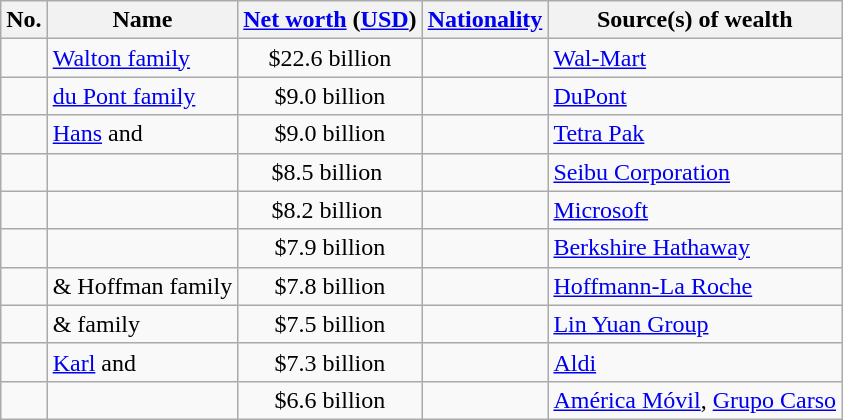<table class="wikitable sortable">
<tr>
<th>No.</th>
<th>Name</th>
<th><a href='#'>Net worth</a> (<a href='#'>USD</a>)</th>
<th><a href='#'>Nationality</a></th>
<th>Source(s) of wealth</th>
</tr>
<tr>
<td style="text-align:center;"> </td>
<td><a href='#'>Walton family</a></td>
<td style="text-align:center;">$22.6 billion </td>
<td></td>
<td><a href='#'>Wal-Mart</a></td>
</tr>
<tr>
<td style="text-align:center;"> </td>
<td><a href='#'>du Pont family</a></td>
<td style="text-align:center;">$9.0 billion </td>
<td></td>
<td><a href='#'>DuPont</a></td>
</tr>
<tr>
<td style="text-align:center;"> </td>
<td><a href='#'>Hans</a> and </td>
<td style="text-align:center;">$9.0 billion </td>
<td></td>
<td><a href='#'>Tetra Pak</a></td>
</tr>
<tr>
<td style="text-align:center;"> </td>
<td></td>
<td style="text-align:center;">$8.5 billion </td>
<td></td>
<td><a href='#'>Seibu Corporation</a></td>
</tr>
<tr>
<td style="text-align:center;"> </td>
<td></td>
<td style="text-align:center;">$8.2 billion </td>
<td></td>
<td><a href='#'>Microsoft</a></td>
</tr>
<tr>
<td style="text-align:center;"> </td>
<td></td>
<td style="text-align:center;">$7.9 billion </td>
<td></td>
<td><a href='#'>Berkshire Hathaway</a></td>
</tr>
<tr>
<td style="text-align:center;"> </td>
<td> & Hoffman family</td>
<td style="text-align:center;">$7.8 billion </td>
<td></td>
<td><a href='#'>Hoffmann-La Roche</a></td>
</tr>
<tr>
<td style="text-align:center;"> </td>
<td> & family</td>
<td style="text-align:center;">$7.5 billion </td>
<td></td>
<td><a href='#'>Lin Yuan Group</a></td>
</tr>
<tr>
<td style="text-align:center;"> </td>
<td><a href='#'>Karl</a> and </td>
<td style="text-align:center;">$7.3 billion </td>
<td></td>
<td><a href='#'>Aldi</a></td>
</tr>
<tr>
<td style="text-align:center;"> </td>
<td></td>
<td style="text-align:center;">$6.6 billion </td>
<td></td>
<td><a href='#'>América Móvil</a>, <a href='#'>Grupo Carso</a></td>
</tr>
</table>
